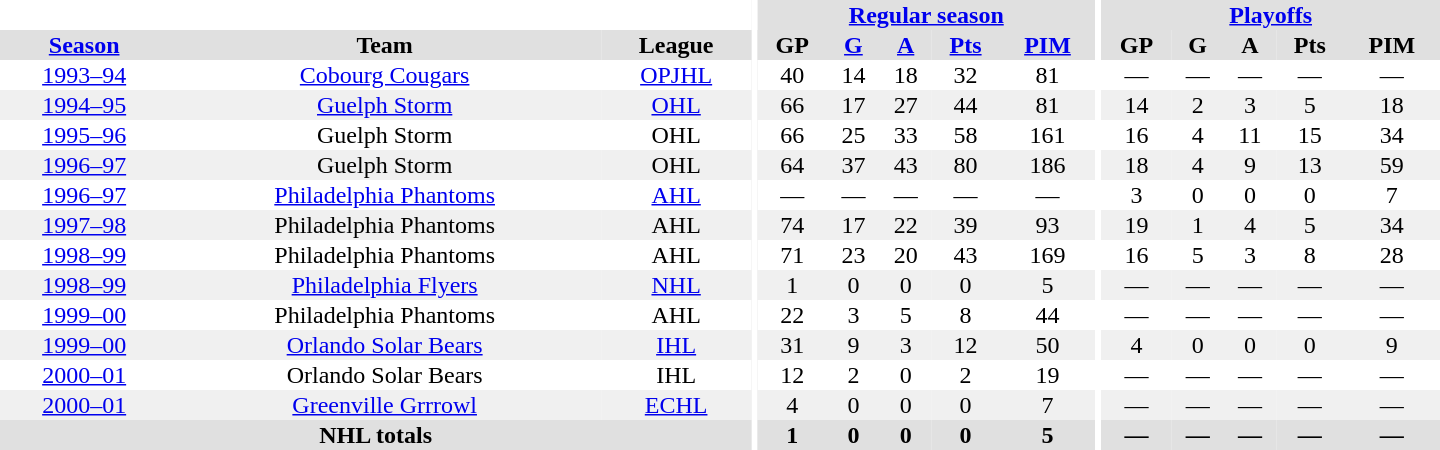<table border="0" cellpadding="1" cellspacing="0" style="text-align:center; width:60em">
<tr bgcolor="#e0e0e0">
<th colspan="3" bgcolor="#ffffff"></th>
<th rowspan="100" bgcolor="#ffffff"></th>
<th colspan="5"><a href='#'>Regular season</a></th>
<th rowspan="100" bgcolor="#ffffff"></th>
<th colspan="5"><a href='#'>Playoffs</a></th>
</tr>
<tr bgcolor="#e0e0e0">
<th><a href='#'>Season</a></th>
<th>Team</th>
<th>League</th>
<th>GP</th>
<th><a href='#'>G</a></th>
<th><a href='#'>A</a></th>
<th><a href='#'>Pts</a></th>
<th><a href='#'>PIM</a></th>
<th>GP</th>
<th>G</th>
<th>A</th>
<th>Pts</th>
<th>PIM</th>
</tr>
<tr>
<td><a href='#'>1993–94</a></td>
<td><a href='#'>Cobourg Cougars</a></td>
<td><a href='#'>OPJHL</a></td>
<td>40</td>
<td>14</td>
<td>18</td>
<td>32</td>
<td>81</td>
<td>—</td>
<td>—</td>
<td>—</td>
<td>—</td>
<td>—</td>
</tr>
<tr bgcolor="#f0f0f0">
<td><a href='#'>1994–95</a></td>
<td><a href='#'>Guelph Storm</a></td>
<td><a href='#'>OHL</a></td>
<td>66</td>
<td>17</td>
<td>27</td>
<td>44</td>
<td>81</td>
<td>14</td>
<td>2</td>
<td>3</td>
<td>5</td>
<td>18</td>
</tr>
<tr>
<td><a href='#'>1995–96</a></td>
<td>Guelph Storm</td>
<td>OHL</td>
<td>66</td>
<td>25</td>
<td>33</td>
<td>58</td>
<td>161</td>
<td>16</td>
<td>4</td>
<td>11</td>
<td>15</td>
<td>34</td>
</tr>
<tr bgcolor="#f0f0f0">
<td><a href='#'>1996–97</a></td>
<td>Guelph Storm</td>
<td>OHL</td>
<td>64</td>
<td>37</td>
<td>43</td>
<td>80</td>
<td>186</td>
<td>18</td>
<td>4</td>
<td>9</td>
<td>13</td>
<td>59</td>
</tr>
<tr>
<td><a href='#'>1996–97</a></td>
<td><a href='#'>Philadelphia Phantoms</a></td>
<td><a href='#'>AHL</a></td>
<td>—</td>
<td>—</td>
<td>—</td>
<td>—</td>
<td>—</td>
<td>3</td>
<td>0</td>
<td>0</td>
<td>0</td>
<td>7</td>
</tr>
<tr bgcolor="#f0f0f0">
<td><a href='#'>1997–98</a></td>
<td>Philadelphia Phantoms</td>
<td>AHL</td>
<td>74</td>
<td>17</td>
<td>22</td>
<td>39</td>
<td>93</td>
<td>19</td>
<td>1</td>
<td>4</td>
<td>5</td>
<td>34</td>
</tr>
<tr>
<td><a href='#'>1998–99</a></td>
<td>Philadelphia Phantoms</td>
<td>AHL</td>
<td>71</td>
<td>23</td>
<td>20</td>
<td>43</td>
<td>169</td>
<td>16</td>
<td>5</td>
<td>3</td>
<td>8</td>
<td>28</td>
</tr>
<tr bgcolor="#f0f0f0">
<td><a href='#'>1998–99</a></td>
<td><a href='#'>Philadelphia Flyers</a></td>
<td><a href='#'>NHL</a></td>
<td>1</td>
<td>0</td>
<td>0</td>
<td>0</td>
<td>5</td>
<td>—</td>
<td>—</td>
<td>—</td>
<td>—</td>
<td>—</td>
</tr>
<tr>
<td><a href='#'>1999–00</a></td>
<td>Philadelphia Phantoms</td>
<td>AHL</td>
<td>22</td>
<td>3</td>
<td>5</td>
<td>8</td>
<td>44</td>
<td>—</td>
<td>—</td>
<td>—</td>
<td>—</td>
<td>—</td>
</tr>
<tr bgcolor="#f0f0f0">
<td><a href='#'>1999–00</a></td>
<td><a href='#'>Orlando Solar Bears</a></td>
<td><a href='#'>IHL</a></td>
<td>31</td>
<td>9</td>
<td>3</td>
<td>12</td>
<td>50</td>
<td>4</td>
<td>0</td>
<td>0</td>
<td>0</td>
<td>9</td>
</tr>
<tr>
<td><a href='#'>2000–01</a></td>
<td>Orlando Solar Bears</td>
<td>IHL</td>
<td>12</td>
<td>2</td>
<td>0</td>
<td>2</td>
<td>19</td>
<td>—</td>
<td>—</td>
<td>—</td>
<td>—</td>
<td>—</td>
</tr>
<tr bgcolor="#f0f0f0">
<td><a href='#'>2000–01</a></td>
<td><a href='#'>Greenville Grrrowl</a></td>
<td><a href='#'>ECHL</a></td>
<td>4</td>
<td>0</td>
<td>0</td>
<td>0</td>
<td>7</td>
<td>—</td>
<td>—</td>
<td>—</td>
<td>—</td>
<td>—</td>
</tr>
<tr bgcolor="#e0e0e0">
<th colspan="3">NHL totals</th>
<th>1</th>
<th>0</th>
<th>0</th>
<th>0</th>
<th>5</th>
<th>—</th>
<th>—</th>
<th>—</th>
<th>—</th>
<th>—</th>
</tr>
</table>
